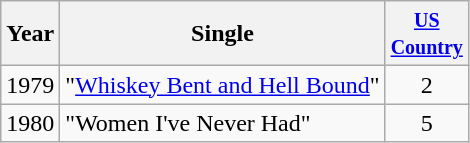<table class="wikitable" border="1">
<tr>
<th>Year</th>
<th>Single</th>
<th><small><a href='#'>US<br>Country</a></small></th>
</tr>
<tr>
<td>1979</td>
<td>"<a href='#'>Whiskey Bent and Hell Bound</a>"</td>
<td align="center">2</td>
</tr>
<tr>
<td>1980</td>
<td>"Women I've Never Had"</td>
<td align="center">5</td>
</tr>
</table>
